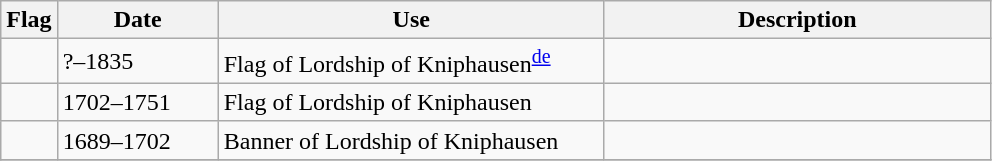<table class="wikitable">
<tr>
<th>Flag</th>
<th style="width:100px">Date</th>
<th style="width:250px">Use</th>
<th style="width:250px">Description</th>
</tr>
<tr>
<td></td>
<td>?–1835</td>
<td>Flag of Lordship of Kniphausen<sup><a href='#'>de</a></sup></td>
<td></td>
</tr>
<tr>
<td></td>
<td>1702–1751</td>
<td>Flag of Lordship of Kniphausen</td>
<td></td>
</tr>
<tr>
<td></td>
<td>1689–1702</td>
<td>Banner of Lordship of Kniphausen</td>
<td></td>
</tr>
<tr>
</tr>
</table>
